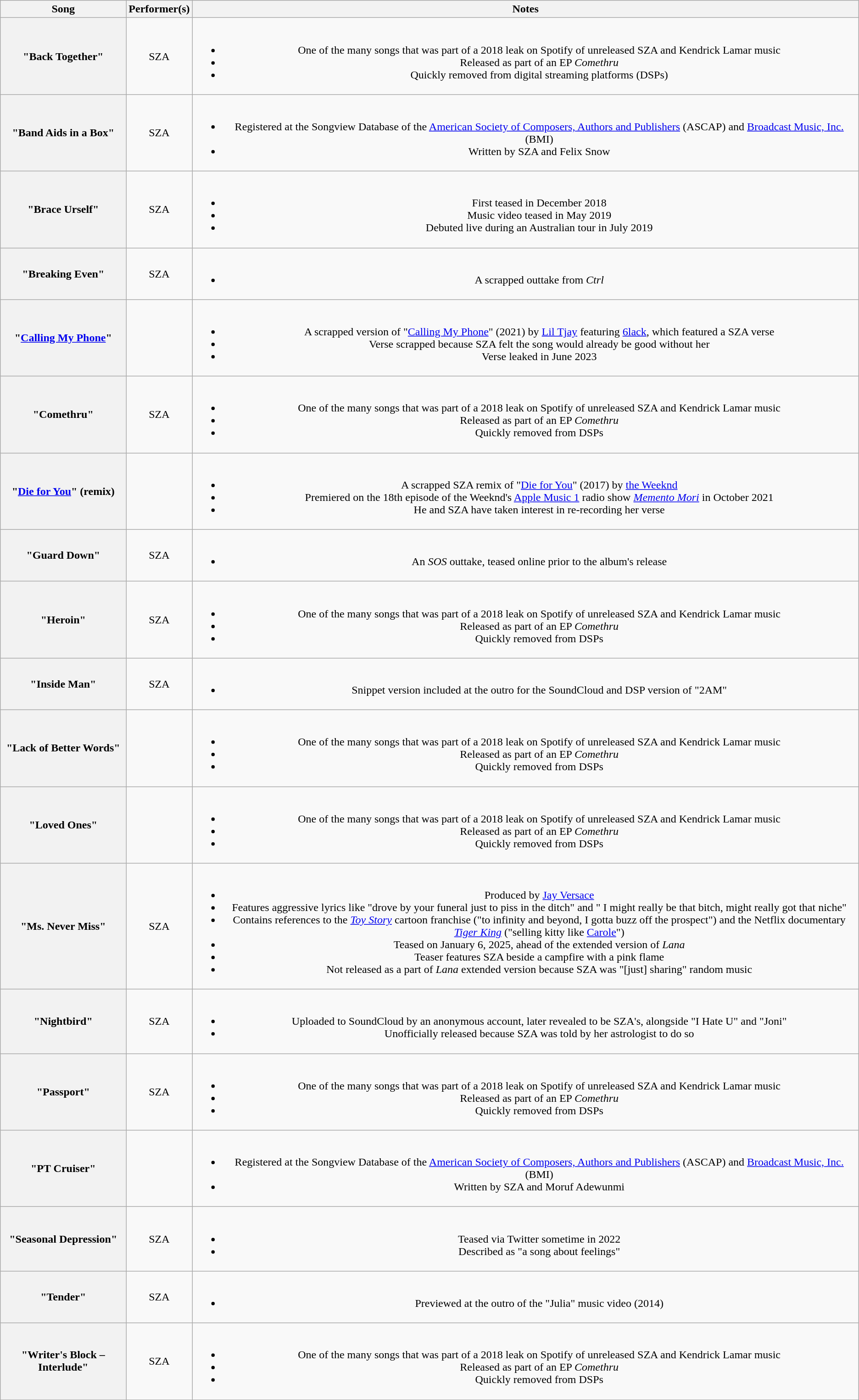<table class="wikitable sortable plainrowheaders" style="text-align:center;">
<tr>
<th scope="col">Song</th>
<th class="unsortable" scope="col">Performer(s)</th>
<th class="unsortable" scope="col">Notes</th>
</tr>
<tr>
<th scope="row">"Back Together"</th>
<td>SZA</td>
<td><br><ul><li>One of the many songs that was part of a 2018 leak on Spotify of unreleased SZA and Kendrick Lamar music</li><li>Released as part of an EP <em>Comethru</em></li><li>Quickly removed from digital streaming platforms (DSPs)</li></ul></td>
</tr>
<tr>
<th scope="row">"Band Aids in a Box"</th>
<td>SZA</td>
<td><br><ul><li>Registered at the Songview Database of the <a href='#'>American Society of Composers, Authors and Publishers</a> (ASCAP) and <a href='#'>Broadcast Music, Inc.</a> (BMI)</li><li>Written by SZA and Felix Snow</li></ul></td>
</tr>
<tr>
<th scope="row">"Brace Urself"</th>
<td>SZA</td>
<td><br><ul><li>First teased in December 2018</li><li>Music video teased in May 2019</li><li>Debuted live during an Australian tour in July 2019</li></ul></td>
</tr>
<tr>
<th scope="row">"Breaking Even"</th>
<td>SZA</td>
<td><br><ul><li>A scrapped outtake from <em>Ctrl</em></li></ul></td>
</tr>
<tr>
<th scope="row">"<a href='#'>Calling My Phone</a>"</th>
<td></td>
<td><br><ul><li>A scrapped version of "<a href='#'>Calling My Phone</a>" (2021) by <a href='#'>Lil Tjay</a> featuring <a href='#'>6lack</a>, which featured a SZA verse</li><li>Verse scrapped because SZA felt the song would already be good without her</li><li>Verse leaked in June 2023</li></ul></td>
</tr>
<tr>
<th scope="row">"Comethru"</th>
<td>SZA</td>
<td><br><ul><li>One of the many songs that was part of a 2018 leak on Spotify of unreleased SZA and Kendrick Lamar music</li><li>Released as part of an EP <em>Comethru</em></li><li>Quickly removed from DSPs</li></ul></td>
</tr>
<tr>
<th scope="row">"<a href='#'>Die for You</a>" (remix)</th>
<td></td>
<td><br><ul><li>A scrapped SZA remix of "<a href='#'>Die for You</a>" (2017) by <a href='#'>the Weeknd</a></li><li>Premiered on the 18th episode of the Weeknd's <a href='#'>Apple Music 1</a> radio show <em><a href='#'>Memento Mori</a></em> in October 2021</li><li>He and SZA have taken interest in re-recording her verse</li></ul></td>
</tr>
<tr>
<th scope="row">"Guard Down"</th>
<td>SZA</td>
<td><br><ul><li>An <em>SOS</em> outtake, teased online prior to the album's release</li></ul></td>
</tr>
<tr>
<th scope="row">"Heroin"</th>
<td>SZA</td>
<td><br><ul><li>One of the many songs that was part of a 2018 leak on Spotify of unreleased SZA and Kendrick Lamar music</li><li>Released as part of an EP <em>Comethru</em></li><li>Quickly removed from DSPs</li></ul></td>
</tr>
<tr>
<th scope="row">"Inside Man"</th>
<td>SZA</td>
<td><br><ul><li>Snippet version included at the outro for the SoundCloud and DSP version of "2AM"</li></ul></td>
</tr>
<tr>
<th scope="row">"Lack of Better Words"</th>
<td></td>
<td><br><ul><li>One of the many songs that was part of a 2018 leak on Spotify of unreleased SZA and Kendrick Lamar music</li><li>Released as part of an EP <em>Comethru</em></li><li>Quickly removed from DSPs</li></ul></td>
</tr>
<tr>
<th scope="row">"Loved Ones"</th>
<td></td>
<td><br><ul><li>One of the many songs that was part of a 2018 leak on Spotify of unreleased SZA and Kendrick Lamar music</li><li>Released as part of an EP <em>Comethru</em></li><li>Quickly removed from DSPs</li></ul></td>
</tr>
<tr>
<th scope="row">"Ms. Never Miss"</th>
<td>SZA</td>
<td><br><ul><li>Produced by <a href='#'>Jay Versace</a></li><li>Features aggressive lyrics like "drove by your funeral just to piss in the ditch" and " I might really be that bitch, might really got that niche"</li><li>Contains references to the <em><a href='#'>Toy Story</a></em> cartoon franchise ("to infinity and beyond, I gotta buzz off the prospect") and the Netflix documentary <em><a href='#'>Tiger King</a></em> ("selling kitty like <a href='#'>Carole</a>")</li><li>Teased on January 6, 2025, ahead of the extended version of <em>Lana</em></li><li>Teaser features SZA beside a campfire with a pink flame<em></em></li><li>Not released as a part of <em>Lana</em> extended version because SZA was "[just] sharing" random music</li></ul></td>
</tr>
<tr>
<th scope="row">"Nightbird"</th>
<td>SZA</td>
<td><br><ul><li>Uploaded to SoundCloud by an anonymous account, later revealed to be SZA's, alongside "I Hate U" and "Joni"</li><li>Unofficially released because SZA was told by her astrologist to do so</li></ul></td>
</tr>
<tr>
<th scope="row">"Passport"</th>
<td>SZA</td>
<td><br><ul><li>One of the many songs that was part of a 2018 leak on Spotify of unreleased SZA and Kendrick Lamar music</li><li>Released as part of an EP <em>Comethru</em></li><li>Quickly removed from DSPs</li></ul></td>
</tr>
<tr>
<th scope="row">"PT Cruiser"</th>
<td></td>
<td><br><ul><li>Registered at the Songview Database of the <a href='#'>American Society of Composers, Authors and Publishers</a> (ASCAP) and <a href='#'>Broadcast Music, Inc.</a> (BMI)</li><li>Written by SZA and Moruf Adewunmi</li></ul></td>
</tr>
<tr>
<th scope="row">"Seasonal Depression"</th>
<td>SZA</td>
<td><br><ul><li>Teased via Twitter sometime in 2022</li><li>Described as "a song about feelings"</li></ul></td>
</tr>
<tr>
<th scope="row">"Tender"</th>
<td>SZA</td>
<td><br><ul><li>Previewed at the outro of the "Julia" music video (2014)</li></ul></td>
</tr>
<tr>
<th scope="row">"Writer's Block – Interlude"</th>
<td>SZA</td>
<td><br><ul><li>One of the many songs that was part of a 2018 leak on Spotify of unreleased SZA and Kendrick Lamar music</li><li>Released as part of an EP <em>Comethru</em></li><li>Quickly removed from DSPs</li></ul></td>
</tr>
</table>
